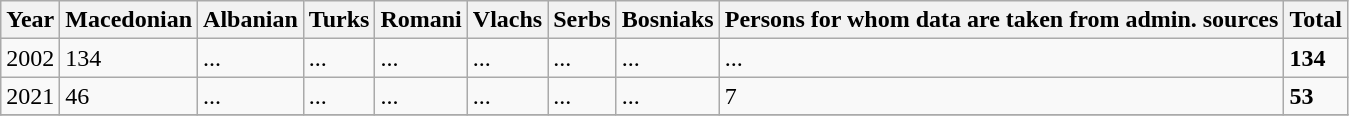<table class="wikitable">
<tr>
<th>Year</th>
<th>Macedonian</th>
<th>Albanian</th>
<th>Turks</th>
<th>Romani</th>
<th>Vlachs</th>
<th>Serbs</th>
<th>Bosniaks</th>
<th><abbr>Persons for whom data are taken from admin. sources</abbr></th>
<th>Total</th>
</tr>
<tr>
<td>2002</td>
<td>134</td>
<td>...</td>
<td>...</td>
<td>...</td>
<td>...</td>
<td>...</td>
<td>...</td>
<td>...</td>
<td><strong>134</strong></td>
</tr>
<tr>
<td>2021</td>
<td>46</td>
<td>...</td>
<td>...</td>
<td>...</td>
<td>...</td>
<td>...</td>
<td>...</td>
<td>7</td>
<td><strong>53</strong></td>
</tr>
<tr>
</tr>
</table>
